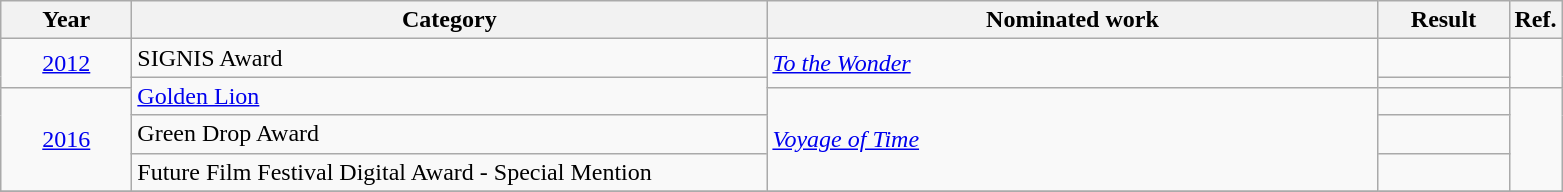<table class=wikitable>
<tr>
<th scope="col" style="width:5em;">Year</th>
<th scope="col" style="width:26em;">Category</th>
<th scope="col" style="width:25em;">Nominated work</th>
<th scope="col" style="width:5em;">Result</th>
<th>Ref.</th>
</tr>
<tr>
<td style="text-align:center;", rowspan="2"><a href='#'>2012</a></td>
<td>SIGNIS Award</td>
<td rowspan="2"><em><a href='#'>To the Wonder</a></em></td>
<td></td>
<td style="text-align: center;" rowspan="2"></td>
</tr>
<tr>
<td rowspan="2"><a href='#'>Golden Lion</a></td>
<td></td>
</tr>
<tr>
<td style="text-align:center;", rowspan="3"><a href='#'>2016</a></td>
<td rowspan="3"><em><a href='#'>Voyage of Time</a></em></td>
<td></td>
<td style="text-align: center;" rowspan="3"></td>
</tr>
<tr>
<td>Green Drop Award</td>
<td></td>
</tr>
<tr>
<td>Future Film Festival Digital Award - Special Mention</td>
<td></td>
</tr>
<tr>
</tr>
</table>
